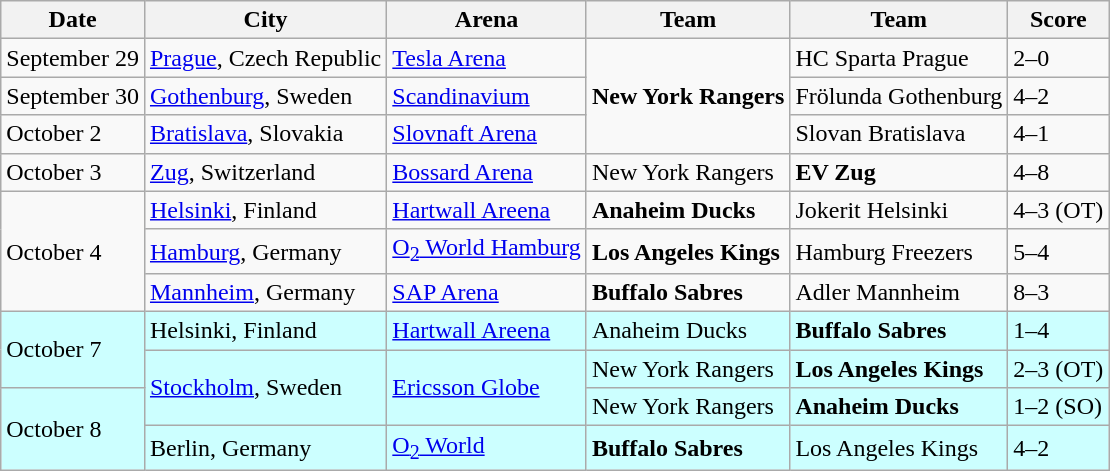<table class="wikitable">
<tr>
<th>Date</th>
<th>City</th>
<th>Arena</th>
<th>Team</th>
<th>Team</th>
<th>Score</th>
</tr>
<tr>
<td>September 29</td>
<td><a href='#'>Prague</a>, Czech Republic</td>
<td><a href='#'>Tesla Arena</a></td>
<td rowspan="3"><strong>New York Rangers</strong></td>
<td>HC Sparta Prague</td>
<td>2–0</td>
</tr>
<tr>
<td>September 30</td>
<td><a href='#'>Gothenburg</a>, Sweden</td>
<td><a href='#'>Scandinavium</a></td>
<td>Frölunda Gothenburg</td>
<td>4–2</td>
</tr>
<tr>
<td>October 2</td>
<td><a href='#'>Bratislava</a>, Slovakia</td>
<td><a href='#'>Slovnaft Arena</a></td>
<td>Slovan Bratislava</td>
<td>4–1</td>
</tr>
<tr>
<td>October 3</td>
<td><a href='#'>Zug</a>, Switzerland</td>
<td><a href='#'>Bossard Arena</a></td>
<td>New York Rangers</td>
<td><strong>EV Zug</strong></td>
<td>4–8</td>
</tr>
<tr>
<td rowspan="3">October 4</td>
<td><a href='#'>Helsinki</a>, Finland</td>
<td><a href='#'>Hartwall Areena</a></td>
<td><strong>Anaheim Ducks</strong></td>
<td>Jokerit Helsinki</td>
<td>4–3 (OT)</td>
</tr>
<tr>
<td><a href='#'>Hamburg</a>, Germany</td>
<td><a href='#'>O<sub>2</sub> World Hamburg</a></td>
<td><strong>Los Angeles Kings</strong></td>
<td>Hamburg Freezers</td>
<td>5–4</td>
</tr>
<tr>
<td><a href='#'>Mannheim</a>, Germany</td>
<td><a href='#'>SAP Arena</a></td>
<td><strong>Buffalo Sabres</strong></td>
<td>Adler Mannheim</td>
<td>8–3</td>
</tr>
<tr bgcolor="#ccffff">
<td rowspan="2">October 7</td>
<td>Helsinki, Finland</td>
<td><a href='#'>Hartwall Areena</a></td>
<td>Anaheim Ducks</td>
<td><strong>Buffalo Sabres</strong></td>
<td>1–4</td>
</tr>
<tr bgcolor="#ccffff">
<td rowspan="2"><a href='#'>Stockholm</a>, Sweden</td>
<td rowspan="2"><a href='#'>Ericsson Globe</a></td>
<td>New York Rangers</td>
<td><strong>Los Angeles Kings</strong></td>
<td>2–3 (OT)</td>
</tr>
<tr bgcolor="#ccffff">
<td rowspan="2">October 8</td>
<td>New York Rangers</td>
<td><strong>Anaheim Ducks</strong></td>
<td>1–2 (SO)</td>
</tr>
<tr bgcolor="#ccffff">
<td>Berlin, Germany</td>
<td><a href='#'>O<sub>2</sub> World</a></td>
<td><strong>Buffalo Sabres</strong></td>
<td>Los Angeles Kings</td>
<td>4–2</td>
</tr>
</table>
